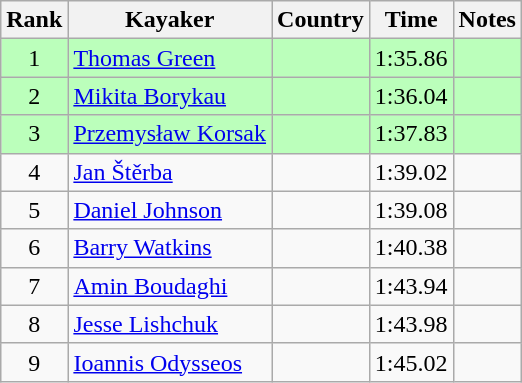<table class="wikitable" style="text-align:center">
<tr>
<th>Rank</th>
<th>Kayaker</th>
<th>Country</th>
<th>Time</th>
<th>Notes</th>
</tr>
<tr bgcolor=bbffbb>
<td>1</td>
<td align="left"><a href='#'>Thomas Green</a></td>
<td align="left"></td>
<td>1:35.86</td>
<td></td>
</tr>
<tr bgcolor=bbffbb>
<td>2</td>
<td align="left"><a href='#'>Mikita Borykau</a></td>
<td align="left"></td>
<td>1:36.04</td>
<td></td>
</tr>
<tr bgcolor=bbffbb>
<td>3</td>
<td align="left"><a href='#'>Przemysław Korsak</a></td>
<td align="left"></td>
<td>1:37.83</td>
<td></td>
</tr>
<tr>
<td>4</td>
<td align="left"><a href='#'>Jan Štěrba</a></td>
<td align="left"></td>
<td>1:39.02</td>
<td></td>
</tr>
<tr>
<td>5</td>
<td align="left"><a href='#'>Daniel Johnson</a></td>
<td align="left"></td>
<td>1:39.08</td>
<td></td>
</tr>
<tr>
<td>6</td>
<td align="left"><a href='#'>Barry Watkins</a></td>
<td align="left"></td>
<td>1:40.38</td>
<td></td>
</tr>
<tr>
<td>7</td>
<td align="left"><a href='#'>Amin Boudaghi</a></td>
<td align="left"></td>
<td>1:43.94</td>
<td></td>
</tr>
<tr>
<td>8</td>
<td align="left"><a href='#'>Jesse Lishchuk</a></td>
<td align="left"></td>
<td>1:43.98</td>
<td></td>
</tr>
<tr>
<td>9</td>
<td align="left"><a href='#'>Ioannis Odysseos</a></td>
<td align="left"></td>
<td>1:45.02</td>
<td></td>
</tr>
</table>
